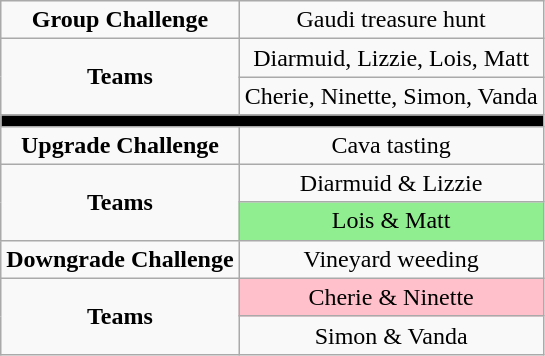<table class="wikitable" style="text-align:center;">
<tr>
<td><strong>Group Challenge</strong></td>
<td>Gaudi treasure hunt</td>
</tr>
<tr>
<td rowspan="2"><strong>Teams</strong></td>
<td>Diarmuid, Lizzie, Lois, Matt</td>
</tr>
<tr>
<td>Cherie, Ninette, Simon, Vanda</td>
</tr>
<tr>
<td colspan="2" style="background:black;"></td>
</tr>
<tr>
<td><strong>Upgrade Challenge</strong></td>
<td>Cava tasting</td>
</tr>
<tr>
<td rowspan="2"><strong>Teams</strong></td>
<td>Diarmuid & Lizzie</td>
</tr>
<tr>
<td style="background:lightgreen;">Lois & Matt</td>
</tr>
<tr>
<td><strong>Downgrade Challenge</strong></td>
<td>Vineyard weeding</td>
</tr>
<tr>
<td rowspan="2"><strong>Teams</strong></td>
<td style="background:pink;">Cherie & Ninette</td>
</tr>
<tr>
<td>Simon & Vanda</td>
</tr>
</table>
